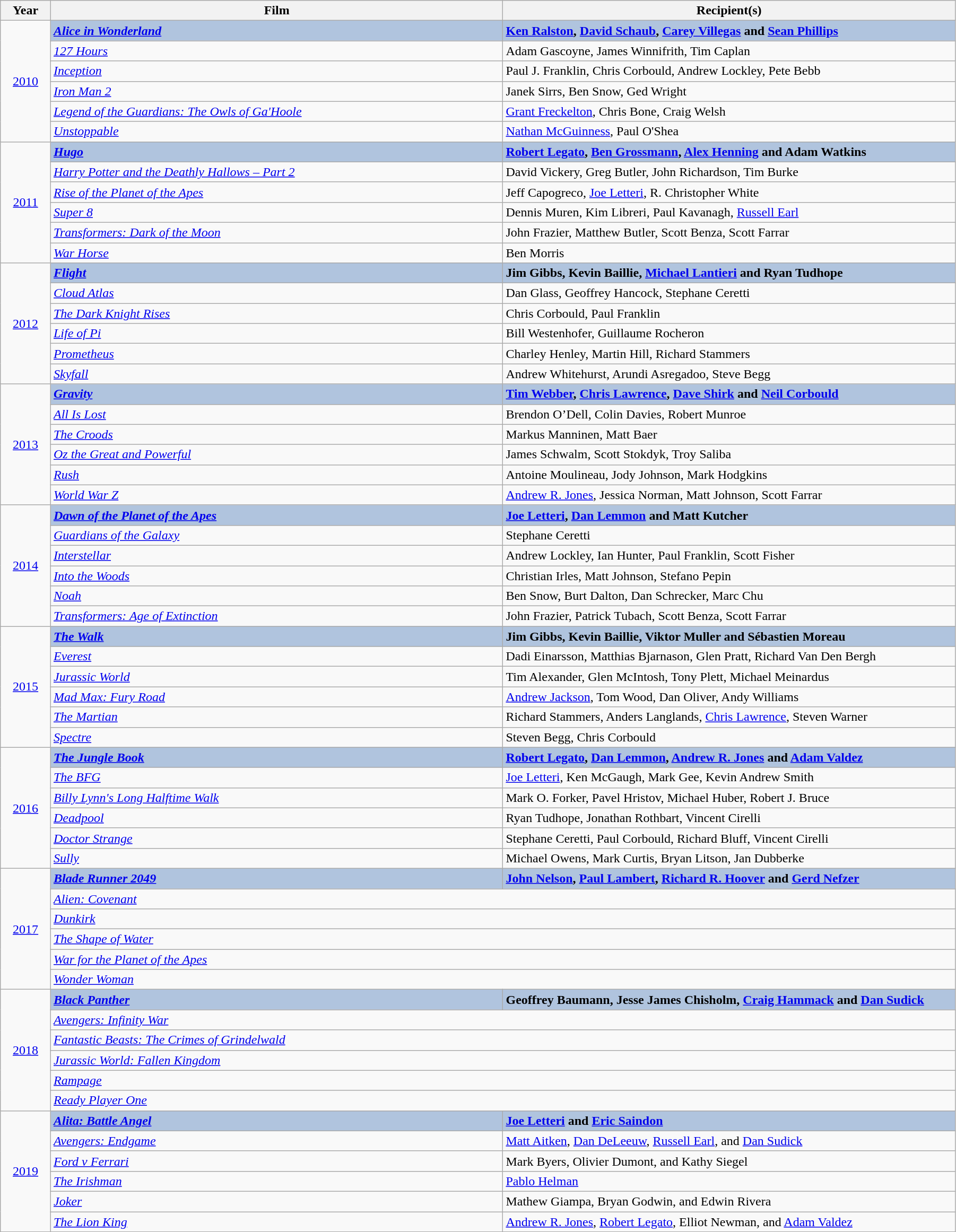<table class="wikitable" width="95%" cellpadding="5">
<tr>
<th width="5%">Year</th>
<th width="45%">Film</th>
<th width="45%">Recipient(s)</th>
</tr>
<tr>
<td rowspan="6" style="text-align:center;"><a href='#'>2010</a></td>
<td style="background:#B0C4DE;"><strong><em><a href='#'>Alice in Wonderland</a></em></strong></td>
<td style="background:#B0C4DE;"><strong><a href='#'>Ken Ralston</a>, <a href='#'>David Schaub</a>, <a href='#'>Carey Villegas</a> and <a href='#'>Sean Phillips</a></strong></td>
</tr>
<tr>
<td><em><a href='#'>127 Hours</a></em></td>
<td>Adam Gascoyne, James Winnifrith, Tim Caplan</td>
</tr>
<tr>
<td><em><a href='#'>Inception</a></em></td>
<td>Paul J. Franklin, Chris Corbould, Andrew Lockley, Pete Bebb</td>
</tr>
<tr>
<td><em><a href='#'>Iron Man 2</a></em></td>
<td>Janek Sirrs, Ben Snow, Ged Wright</td>
</tr>
<tr>
<td><em><a href='#'>Legend of the Guardians: The Owls of Ga'Hoole</a></em></td>
<td><a href='#'>Grant Freckelton</a>, Chris Bone, Craig Welsh</td>
</tr>
<tr>
<td><em><a href='#'>Unstoppable</a></em></td>
<td><a href='#'>Nathan McGuinness</a>, Paul O'Shea</td>
</tr>
<tr>
<td rowspan="6" style="text-align:center;"><a href='#'>2011</a></td>
<td style="background:#B0C4DE;"><strong><em><a href='#'>Hugo</a></em></strong></td>
<td style="background:#B0C4DE;"><strong><a href='#'>Robert Legato</a>, <a href='#'>Ben Grossmann</a>, <a href='#'>Alex Henning</a> and Adam Watkins</strong></td>
</tr>
<tr>
<td><em><a href='#'>Harry Potter and the Deathly Hallows – Part 2</a></em></td>
<td>David Vickery, Greg Butler, John Richardson, Tim Burke</td>
</tr>
<tr>
<td><em><a href='#'>Rise of the Planet of the Apes</a></em></td>
<td>Jeff Capogreco, <a href='#'>Joe Letteri</a>, R. Christopher White</td>
</tr>
<tr>
<td><em><a href='#'>Super 8</a></em></td>
<td>Dennis Muren, Kim Libreri, Paul Kavanagh, <a href='#'>Russell Earl</a></td>
</tr>
<tr>
<td><em><a href='#'>Transformers: Dark of the Moon</a></em></td>
<td>John Frazier, Matthew Butler, Scott Benza, Scott Farrar</td>
</tr>
<tr>
<td><em><a href='#'>War Horse</a></em></td>
<td>Ben Morris</td>
</tr>
<tr>
<td rowspan="6" style="text-align:center;"><a href='#'>2012</a></td>
<td style="background:#B0C4DE;"><strong><em><a href='#'>Flight</a></em></strong></td>
<td style="background:#B0C4DE;"><strong>Jim Gibbs, Kevin Baillie, <a href='#'>Michael Lantieri</a> and Ryan Tudhope</strong></td>
</tr>
<tr>
<td><em><a href='#'>Cloud Atlas</a></em></td>
<td>Dan Glass, Geoffrey Hancock, Stephane Ceretti</td>
</tr>
<tr>
<td><em><a href='#'>The Dark Knight Rises</a></em></td>
<td>Chris Corbould, Paul Franklin</td>
</tr>
<tr>
<td><em><a href='#'>Life of Pi</a></em></td>
<td>Bill Westenhofer, Guillaume Rocheron</td>
</tr>
<tr>
<td><em><a href='#'>Prometheus</a></em></td>
<td>Charley Henley, Martin Hill, Richard Stammers</td>
</tr>
<tr>
<td><em><a href='#'>Skyfall</a></em></td>
<td>Andrew Whitehurst, Arundi Asregadoo, Steve Begg</td>
</tr>
<tr>
<td rowspan="6" style="text-align:center;"><a href='#'>2013</a></td>
<td style="background:#B0C4DE;"><strong><em><a href='#'>Gravity</a></em></strong></td>
<td style="background:#B0C4DE;"><strong><a href='#'>Tim Webber</a>, <a href='#'>Chris Lawrence</a>, <a href='#'>Dave Shirk</a> and <a href='#'>Neil Corbould</a></strong></td>
</tr>
<tr>
<td><em><a href='#'>All Is Lost</a></em></td>
<td>Brendon O’Dell, Colin Davies, Robert Munroe</td>
</tr>
<tr>
<td><em><a href='#'>The Croods</a></em></td>
<td>Markus Manninen, Matt Baer</td>
</tr>
<tr>
<td><em><a href='#'>Oz the Great and Powerful</a></em></td>
<td>James Schwalm, Scott Stokdyk, Troy Saliba</td>
</tr>
<tr>
<td><em><a href='#'>Rush</a></em></td>
<td>Antoine Moulineau, Jody Johnson, Mark Hodgkins</td>
</tr>
<tr>
<td><em><a href='#'>World War Z</a></em></td>
<td><a href='#'>Andrew R. Jones</a>, Jessica Norman, Matt Johnson, Scott Farrar</td>
</tr>
<tr>
<td rowspan="6" style="text-align:center;"><a href='#'>2014</a></td>
<td style="background:#B0C4DE;"><strong><em><a href='#'>Dawn of the Planet of the Apes</a></em></strong></td>
<td style="background:#B0C4DE;"><strong><a href='#'>Joe Letteri</a>, <a href='#'>Dan Lemmon</a> and Matt Kutcher</strong></td>
</tr>
<tr>
<td><em><a href='#'>Guardians of the Galaxy</a></em></td>
<td>Stephane Ceretti</td>
</tr>
<tr>
<td><em><a href='#'>Interstellar</a></em></td>
<td>Andrew Lockley, Ian Hunter, Paul Franklin, Scott Fisher</td>
</tr>
<tr>
<td><em><a href='#'>Into the Woods</a></em></td>
<td>Christian Irles, Matt Johnson, Stefano Pepin</td>
</tr>
<tr>
<td><em><a href='#'>Noah</a></em></td>
<td>Ben Snow, Burt Dalton, Dan Schrecker, Marc Chu</td>
</tr>
<tr>
<td><em><a href='#'>Transformers: Age of Extinction</a></em></td>
<td>John Frazier, Patrick Tubach, Scott Benza, Scott Farrar</td>
</tr>
<tr>
<td rowspan="6" style="text-align:center;"><a href='#'>2015</a><br></td>
<td style="background:#B0C4DE;"><strong><em><a href='#'>The Walk</a></em></strong></td>
<td style="background:#B0C4DE;"><strong>Jim Gibbs, Kevin Baillie, Viktor Muller and Sébastien Moreau</strong></td>
</tr>
<tr>
<td><em><a href='#'>Everest</a></em></td>
<td>Dadi Einarsson, Matthias Bjarnason, Glen Pratt, Richard Van Den Bergh</td>
</tr>
<tr>
<td><em><a href='#'>Jurassic World</a></em></td>
<td>Tim Alexander, Glen McIntosh, Tony Plett, Michael Meinardus</td>
</tr>
<tr>
<td><em><a href='#'>Mad Max: Fury Road</a></em></td>
<td><a href='#'>Andrew Jackson</a>, Tom Wood, Dan Oliver, Andy Williams</td>
</tr>
<tr>
<td><em><a href='#'>The Martian</a></em></td>
<td>Richard Stammers, Anders Langlands, <a href='#'>Chris Lawrence</a>, Steven Warner</td>
</tr>
<tr>
<td><em><a href='#'>Spectre</a></em></td>
<td>Steven Begg, Chris Corbould</td>
</tr>
<tr>
<td rowspan="6" style="text-align:center;"><a href='#'>2016</a><br></td>
<td style="background:#B0C4DE;"><strong><em><a href='#'>The Jungle Book</a></em></strong></td>
<td style="background:#B0C4DE;"><strong><a href='#'>Robert Legato</a>, <a href='#'>Dan Lemmon</a>, <a href='#'>Andrew R. Jones</a> and <a href='#'>Adam Valdez</a></strong></td>
</tr>
<tr>
<td><em><a href='#'>The BFG</a></em></td>
<td><a href='#'>Joe Letteri</a>, Ken McGaugh, Mark Gee, Kevin Andrew Smith</td>
</tr>
<tr>
<td><em><a href='#'>Billy Lynn's Long Halftime Walk</a></em></td>
<td>Mark O. Forker, Pavel Hristov, Michael Huber, Robert J. Bruce</td>
</tr>
<tr>
<td><em><a href='#'>Deadpool</a></em></td>
<td>Ryan Tudhope, Jonathan Rothbart, Vincent Cirelli</td>
</tr>
<tr>
<td><em><a href='#'>Doctor Strange</a></em></td>
<td>Stephane Ceretti, Paul Corbould, Richard Bluff, Vincent Cirelli</td>
</tr>
<tr>
<td><em><a href='#'>Sully</a></em></td>
<td>Michael Owens, Mark Curtis, Bryan Litson, Jan Dubberke</td>
</tr>
<tr>
<td rowspan="6" style="text-align:center;"><a href='#'>2017</a><br></td>
<td style="background:#B0C4DE;"><strong><em><a href='#'>Blade Runner 2049</a></em></strong></td>
<td style="background:#B0C4DE;"><strong><a href='#'>John Nelson</a>, <a href='#'>Paul Lambert</a>, <a href='#'>Richard R. Hoover</a> and <a href='#'>Gerd Nefzer</a></strong></td>
</tr>
<tr>
<td colspan="2"><em><a href='#'>Alien: Covenant</a></em></td>
</tr>
<tr>
<td colspan="2"><em><a href='#'>Dunkirk</a></em></td>
</tr>
<tr>
<td colspan="2"><em><a href='#'>The Shape of Water</a></em></td>
</tr>
<tr>
<td colspan="2"><em><a href='#'>War for the Planet of the Apes</a></em></td>
</tr>
<tr>
<td colspan="2"><em><a href='#'>Wonder Woman</a></em></td>
</tr>
<tr>
<td rowspan="6" style="text-align:center;"><a href='#'>2018</a><br></td>
<td style="background:#B0C4DE;"><strong><em><a href='#'>Black Panther</a></em></strong></td>
<td style="background:#B0C4DE;"><strong>Geoffrey Baumann, Jesse James Chisholm, <a href='#'>Craig Hammack</a> and <a href='#'>Dan Sudick</a></strong></td>
</tr>
<tr>
<td colspan="2"><em><a href='#'>Avengers: Infinity War</a></em></td>
</tr>
<tr>
<td colspan="2"><em><a href='#'>Fantastic Beasts: The Crimes of Grindelwald</a></em></td>
</tr>
<tr>
<td colspan="2"><em><a href='#'>Jurassic World: Fallen Kingdom</a></em></td>
</tr>
<tr>
<td colspan="2"><em><a href='#'>Rampage</a></em></td>
</tr>
<tr>
<td colspan="2"><em><a href='#'>Ready Player One</a></em></td>
</tr>
<tr>
<td rowspan="6" style="text-align:center;"><a href='#'>2019</a></td>
<td style="background:#B0C4DE;"><strong><em><a href='#'>Alita: Battle Angel</a></em></strong></td>
<td style="background:#B0C4DE;"><strong><a href='#'>Joe Letteri</a> and <a href='#'>Eric Saindon</a></strong></td>
</tr>
<tr>
<td><em><a href='#'>Avengers: Endgame</a></em></td>
<td><a href='#'>Matt Aitken</a>, <a href='#'>Dan DeLeeuw</a>, <a href='#'>Russell Earl</a>, and <a href='#'>Dan Sudick</a></td>
</tr>
<tr>
<td><em><a href='#'>Ford v Ferrari</a></em></td>
<td>Mark Byers, Olivier Dumont, and Kathy Siegel</td>
</tr>
<tr>
<td><em><a href='#'>The Irishman</a></em></td>
<td><a href='#'>Pablo Helman</a></td>
</tr>
<tr>
<td><em><a href='#'>Joker</a></em></td>
<td>Mathew Giampa, Bryan Godwin, and Edwin Rivera</td>
</tr>
<tr>
<td><em><a href='#'>The Lion King</a></em></td>
<td><a href='#'>Andrew R. Jones</a>, <a href='#'>Robert Legato</a>, Elliot Newman, and <a href='#'>Adam Valdez</a></td>
</tr>
</table>
